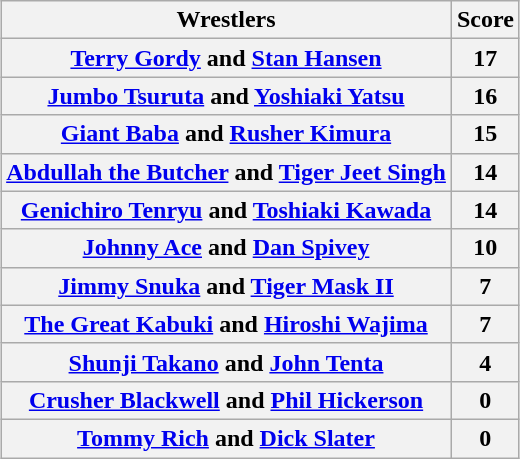<table class="wikitable" style="margin: 1em auto 1em auto">
<tr>
<th>Wrestlers</th>
<th>Score</th>
</tr>
<tr>
<th><a href='#'>Terry Gordy</a> and <a href='#'>Stan Hansen</a></th>
<th>17</th>
</tr>
<tr>
<th><a href='#'>Jumbo Tsuruta</a> and <a href='#'>Yoshiaki Yatsu</a></th>
<th>16</th>
</tr>
<tr>
<th><a href='#'>Giant Baba</a> and <a href='#'>Rusher Kimura</a></th>
<th>15</th>
</tr>
<tr>
<th><a href='#'>Abdullah the Butcher</a> and <a href='#'>Tiger Jeet Singh</a></th>
<th>14</th>
</tr>
<tr>
<th><a href='#'>Genichiro Tenryu</a> and <a href='#'>Toshiaki Kawada</a></th>
<th>14</th>
</tr>
<tr>
<th><a href='#'>Johnny Ace</a> and <a href='#'>Dan Spivey</a></th>
<th>10</th>
</tr>
<tr>
<th><a href='#'>Jimmy Snuka</a> and <a href='#'>Tiger Mask II</a></th>
<th>7</th>
</tr>
<tr>
<th><a href='#'>The Great Kabuki</a> and <a href='#'>Hiroshi Wajima</a></th>
<th>7</th>
</tr>
<tr>
<th><a href='#'>Shunji Takano</a> and <a href='#'>John Tenta</a></th>
<th>4</th>
</tr>
<tr>
<th><a href='#'>Crusher Blackwell</a> and <a href='#'>Phil Hickerson</a></th>
<th>0</th>
</tr>
<tr>
<th><a href='#'>Tommy Rich</a> and <a href='#'>Dick Slater</a></th>
<th>0</th>
</tr>
</table>
